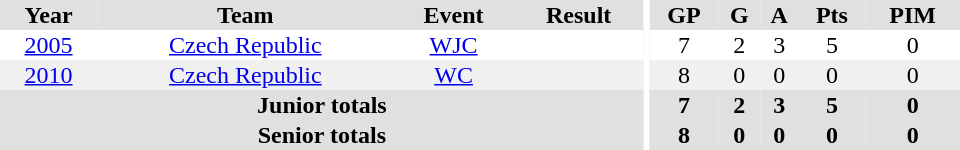<table border="0" cellpadding="1" cellspacing="0" ID="Table3" style="text-align:center; width:40em">
<tr ALIGN="center" bgcolor="#e0e0e0">
<th>Year</th>
<th>Team</th>
<th>Event</th>
<th>Result</th>
<th rowspan="99" bgcolor="#ffffff"></th>
<th>GP</th>
<th>G</th>
<th>A</th>
<th>Pts</th>
<th>PIM</th>
</tr>
<tr>
<td><a href='#'>2005</a></td>
<td><a href='#'>Czech Republic</a></td>
<td><a href='#'>WJC</a></td>
<td></td>
<td>7</td>
<td>2</td>
<td>3</td>
<td>5</td>
<td>0</td>
</tr>
<tr bgcolor="#f0f0f0">
<td><a href='#'>2010</a></td>
<td><a href='#'>Czech Republic</a></td>
<td><a href='#'>WC</a></td>
<td></td>
<td>8</td>
<td>0</td>
<td>0</td>
<td>0</td>
<td>0</td>
</tr>
<tr bgcolor="#e0e0e0">
<th colspan="4">Junior totals</th>
<th>7</th>
<th>2</th>
<th>3</th>
<th>5</th>
<th>0</th>
</tr>
<tr bgcolor="#e0e0e0">
<th colspan="4">Senior totals</th>
<th>8</th>
<th>0</th>
<th>0</th>
<th>0</th>
<th>0</th>
</tr>
</table>
